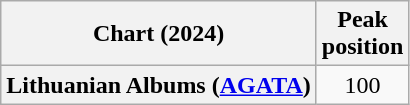<table class="wikitable plainrowheaders" style="text-align:center">
<tr>
<th scope="col">Chart (2024)</th>
<th scope="col">Peak<br>position</th>
</tr>
<tr>
<th scope="row">Lithuanian Albums (<a href='#'>AGATA</a>)</th>
<td>100</td>
</tr>
</table>
